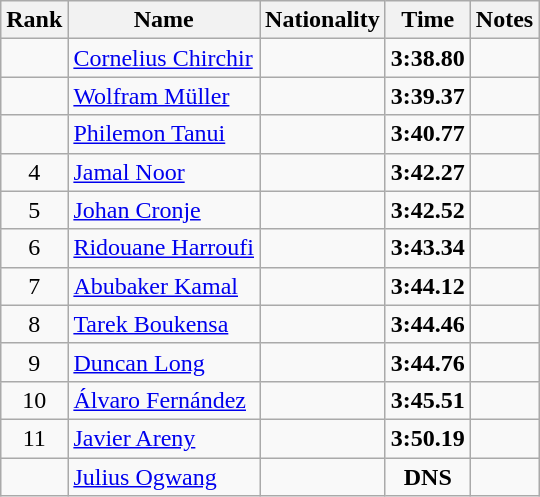<table class="wikitable sortable" style="text-align:center">
<tr>
<th>Rank</th>
<th>Name</th>
<th>Nationality</th>
<th>Time</th>
<th>Notes</th>
</tr>
<tr>
<td></td>
<td align=left><a href='#'>Cornelius Chirchir</a></td>
<td align=left></td>
<td><strong>3:38.80</strong></td>
<td></td>
</tr>
<tr>
<td></td>
<td align=left><a href='#'>Wolfram Müller</a></td>
<td align=left></td>
<td><strong>3:39.37</strong></td>
<td></td>
</tr>
<tr>
<td></td>
<td align=left><a href='#'>Philemon Tanui</a></td>
<td align=left></td>
<td><strong>3:40.77</strong></td>
<td></td>
</tr>
<tr>
<td>4</td>
<td align=left><a href='#'>Jamal Noor</a></td>
<td align=left></td>
<td><strong>3:42.27</strong></td>
<td></td>
</tr>
<tr>
<td>5</td>
<td align=left><a href='#'>Johan Cronje</a></td>
<td align=left></td>
<td><strong>3:42.52</strong></td>
<td></td>
</tr>
<tr>
<td>6</td>
<td align=left><a href='#'>Ridouane Harroufi</a></td>
<td align=left></td>
<td><strong>3:43.34</strong></td>
<td></td>
</tr>
<tr>
<td>7</td>
<td align=left><a href='#'>Abubaker Kamal</a></td>
<td align=left></td>
<td><strong>3:44.12</strong></td>
<td></td>
</tr>
<tr>
<td>8</td>
<td align=left><a href='#'>Tarek Boukensa</a></td>
<td align=left></td>
<td><strong>3:44.46</strong></td>
<td></td>
</tr>
<tr>
<td>9</td>
<td align=left><a href='#'>Duncan Long</a></td>
<td align=left></td>
<td><strong>3:44.76</strong></td>
<td></td>
</tr>
<tr>
<td>10</td>
<td align=left><a href='#'>Álvaro Fernández</a></td>
<td align=left></td>
<td><strong>3:45.51</strong></td>
<td></td>
</tr>
<tr>
<td>11</td>
<td align=left><a href='#'>Javier Areny</a></td>
<td align=left></td>
<td><strong>3:50.19</strong></td>
<td></td>
</tr>
<tr>
<td></td>
<td align=left><a href='#'>Julius Ogwang</a></td>
<td align=left></td>
<td><strong>DNS</strong></td>
<td></td>
</tr>
</table>
